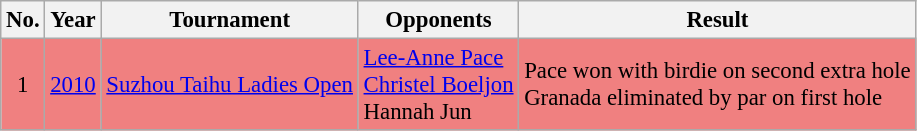<table class="wikitable" style="font-size:95%;">
<tr>
<th>No.</th>
<th>Year</th>
<th>Tournament</th>
<th>Opponents</th>
<th>Result</th>
</tr>
<tr style="background:#F08080;">
<td align=center>1</td>
<td align=center><a href='#'>2010</a></td>
<td><a href='#'>Suzhou Taihu Ladies Open</a></td>
<td> <a href='#'>Lee-Anne Pace</a><br> <a href='#'>Christel Boeljon</a><br> Hannah Jun</td>
<td>Pace won with birdie on second extra hole<br>Granada eliminated by par on first hole</td>
</tr>
</table>
